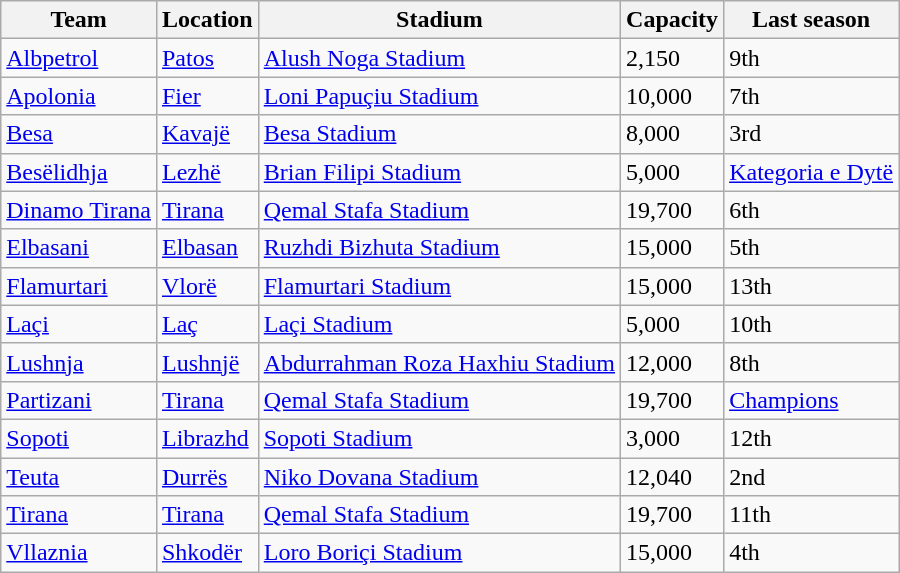<table class="wikitable sortable">
<tr>
<th>Team</th>
<th>Location</th>
<th>Stadium</th>
<th>Capacity</th>
<th>Last season</th>
</tr>
<tr>
<td><a href='#'>Albpetrol</a></td>
<td><a href='#'>Patos</a></td>
<td><a href='#'>Alush Noga Stadium</a></td>
<td>2,150</td>
<td>9th</td>
</tr>
<tr>
<td><a href='#'>Apolonia</a></td>
<td><a href='#'>Fier</a></td>
<td><a href='#'>Loni Papuçiu Stadium</a></td>
<td>10,000</td>
<td>7th</td>
</tr>
<tr>
<td><a href='#'>Besa</a></td>
<td><a href='#'>Kavajë</a></td>
<td><a href='#'>Besa Stadium</a></td>
<td>8,000</td>
<td>3rd</td>
</tr>
<tr>
<td><a href='#'>Besëlidhja</a></td>
<td><a href='#'>Lezhë</a></td>
<td><a href='#'>Brian Filipi Stadium</a></td>
<td>5,000</td>
<td><a href='#'>Kategoria e Dytë</a></td>
</tr>
<tr>
<td><a href='#'>Dinamo Tirana</a></td>
<td><a href='#'>Tirana</a></td>
<td><a href='#'>Qemal Stafa Stadium</a></td>
<td>19,700</td>
<td>6th</td>
</tr>
<tr>
<td><a href='#'>Elbasani</a></td>
<td><a href='#'>Elbasan</a></td>
<td><a href='#'>Ruzhdi Bizhuta Stadium</a></td>
<td>15,000</td>
<td>5th</td>
</tr>
<tr>
<td><a href='#'>Flamurtari</a></td>
<td><a href='#'>Vlorë</a></td>
<td><a href='#'>Flamurtari Stadium</a></td>
<td>15,000</td>
<td>13th</td>
</tr>
<tr>
<td><a href='#'>Laçi</a></td>
<td><a href='#'>Laç</a></td>
<td><a href='#'>Laçi Stadium</a></td>
<td>5,000</td>
<td>10th</td>
</tr>
<tr>
<td><a href='#'>Lushnja</a></td>
<td><a href='#'>Lushnjë</a></td>
<td><a href='#'>Abdurrahman Roza Haxhiu Stadium</a></td>
<td>12,000</td>
<td>8th</td>
</tr>
<tr>
<td><a href='#'>Partizani</a></td>
<td><a href='#'>Tirana</a></td>
<td><a href='#'>Qemal Stafa Stadium</a></td>
<td>19,700</td>
<td><a href='#'>Champions</a></td>
</tr>
<tr>
<td><a href='#'>Sopoti</a></td>
<td><a href='#'>Librazhd</a></td>
<td><a href='#'>Sopoti Stadium</a></td>
<td>3,000</td>
<td>12th</td>
</tr>
<tr>
<td><a href='#'>Teuta</a></td>
<td><a href='#'>Durrës</a></td>
<td><a href='#'>Niko Dovana Stadium</a></td>
<td>12,040</td>
<td>2nd</td>
</tr>
<tr>
<td><a href='#'>Tirana</a></td>
<td><a href='#'>Tirana</a></td>
<td><a href='#'>Qemal Stafa Stadium</a></td>
<td>19,700</td>
<td>11th</td>
</tr>
<tr>
<td><a href='#'>Vllaznia</a></td>
<td><a href='#'>Shkodër</a></td>
<td><a href='#'>Loro Boriçi Stadium</a></td>
<td>15,000</td>
<td>4th</td>
</tr>
</table>
